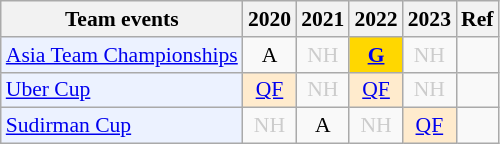<table style='font-size: 90%; text-align:center;' class='wikitable'>
<tr>
<th>Team events</th>
<th>2020</th>
<th>2021</th>
<th>2022</th>
<th>2023</th>
<th>Ref</th>
</tr>
<tr>
<td bgcolor="#ECF2FF"; align="left"><a href='#'>Asia Team Championships</a></td>
<td>A</td>
<td style=color:#ccc>NH</td>
<td bgcolor=gold><a href='#'><strong>G</strong></a></td>
<td style=color:#ccc>NH</td>
<td></td>
</tr>
<tr>
<td bgcolor="#ECF2FF"; align="left"><a href='#'>Uber Cup</a></td>
<td bgcolor=FFEBCD><a href='#'>QF</a></td>
<td style=color:#ccc>NH</td>
<td bgcolor=FFEBCD><a href='#'>QF</a></td>
<td style=color:#ccc>NH</td>
<td></td>
</tr>
<tr>
<td bgcolor="#ECF2FF"; align="left"><a href='#'>Sudirman Cup</a></td>
<td style=color:#ccc>NH</td>
<td>A</td>
<td style=color:#ccc>NH</td>
<td bgcolor=FFEBCD><a href='#'>QF</a></td>
<td></td>
</tr>
</table>
